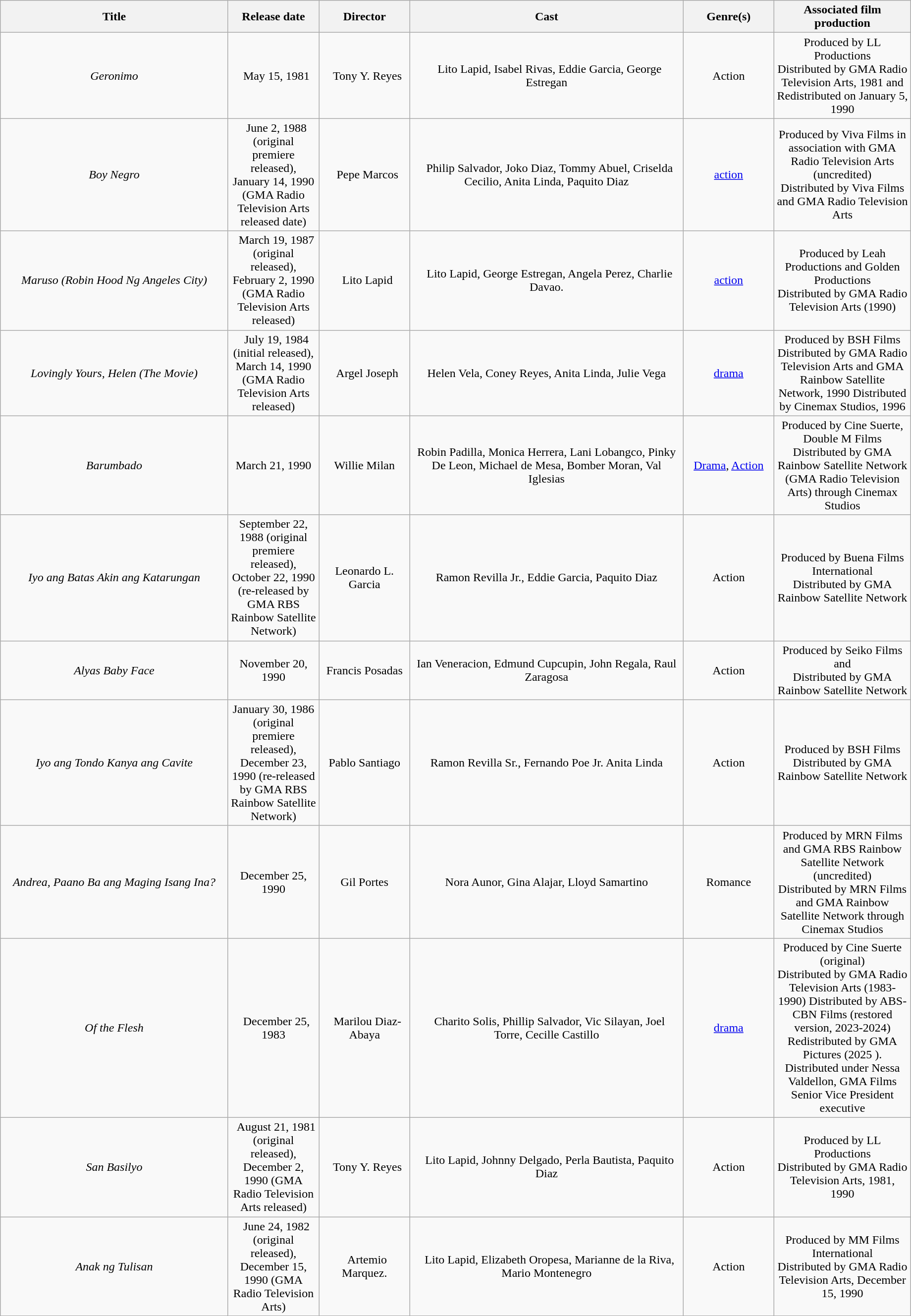<table class="wikitable" "toccolours sortable" style="width:97%; text-align:center">
<tr>
<th style="width:25%;">Title</th>
<th style="width:10%;">Release date</th>
<th style="width:10%;">Director</th>
<th style="width:30%;">Cast</th>
<th style="width:10%;">Genre(s)</th>
<th style="width:15%;">Associated film production</th>
</tr>
<tr>
<td><em>Geronimo</em></td>
<td>  May 15, 1981</td>
<td>  Tony Y. Reyes</td>
<td>  Lito Lapid, Isabel Rivas, Eddie Garcia, George Estregan</td>
<td>Action</td>
<td>Produced by LL Productions<br>Distributed by GMA Radio Television Arts, 1981 and Redistributed on January  5, 1990 
</td>
</tr>
<tr>
<td><em>Boy Negro</em></td>
<td>  June 2, 1988 (original premiere released), January 14, 1990 (GMA Radio Television Arts released date)</td>
<td>  Pepe Marcos</td>
<td>  Philip Salvador, Joko Diaz, Tommy Abuel, Criselda Cecilio, Anita Linda, Paquito Diaz</td>
<td><a href='#'>action</a></td>
<td>Produced by Viva Films in association with GMA Radio Television Arts (uncredited)<br>Distributed by Viva Films and GMA Radio Television Arts  </td>
</tr>
<tr>
<td><em>Maruso (Robin Hood Ng Angeles City)</em></td>
<td>  March 19, 1987 (original released), February 2, 1990 (GMA Radio Television Arts released)</td>
<td>  Lito Lapid</td>
<td>  Lito Lapid, George Estregan, Angela Perez, Charlie Davao.</td>
<td><a href='#'>action</a></td>
<td>Produced by Leah Productions and Golden Productions<br>Distributed by GMA Radio Television Arts (1990)
</td>
</tr>
<tr>
<td><em>Lovingly Yours, Helen (The Movie)</em></td>
<td>  July 19, 1984 (initial released), March 14, 1990 (GMA Radio Television Arts released)</td>
<td>  Argel Joseph</td>
<td>Helen Vela, Coney Reyes, Anita Linda, Julie Vega</td>
<td><a href='#'>drama</a></td>
<td>Produced by BSH Films<br>Distributed by GMA Radio  Television Arts and GMA Rainbow Satellite Network, 1990
Distributed by Cinemax Studios, 1996  </td>
</tr>
<tr>
<td><em>Barumbado</em></td>
<td>March 21, 1990</td>
<td>Willie Milan</td>
<td>Robin Padilla, Monica Herrera, Lani Lobangco, Pinky De Leon, Michael de Mesa, Bomber Moran, Val Iglesias</td>
<td><a href='#'>Drama</a>, <a href='#'>Action</a></td>
<td>Produced by Cine Suerte, Double M Films<br>Distributed by GMA Rainbow Satellite Network (GMA Radio Television Arts)
through Cinemax Studios </td>
</tr>
<tr>
<td><em>Iyo ang Batas Akin ang Katarungan </em></td>
<td>September 22, 1988 (original premiere released), October 22, 1990 (re-released by GMA RBS Rainbow Satellite Network)</td>
<td>Leonardo L. Garcia</td>
<td>Ramon Revilla Jr., Eddie Garcia, Paquito Diaz</td>
<td>Action</td>
<td>Produced by Buena Films International<br>Distributed by GMA Rainbow Satellite Network  </td>
</tr>
<tr>
<td><em>Alyas Baby Face</em></td>
<td>November 20, 1990</td>
<td>Francis Posadas</td>
<td>Ian Veneracion, Edmund Cupcupin, John Regala, Raul Zaragosa</td>
<td>Action</td>
<td>Produced by Seiko Films and<br>Distributed by GMA Rainbow Satellite Network  </td>
</tr>
<tr>
<td><em>Iyo ang Tondo Kanya ang Cavite</em></td>
<td>January 30, 1986 (original premiere released), December 23, 1990 (re-released by GMA RBS Rainbow Satellite Network)</td>
<td>Pablo Santiago</td>
<td>Ramon Revilla Sr., Fernando Poe Jr. Anita Linda</td>
<td>Action</td>
<td>Produced by BSH Films<br>Distributed by GMA Rainbow Satellite Network  </td>
</tr>
<tr>
<td><em>Andrea, Paano Ba ang Maging Isang Ina?</em></td>
<td>December 25, 1990</td>
<td>Gil Portes</td>
<td>Nora Aunor, Gina Alajar, Lloyd Samartino</td>
<td>Romance</td>
<td>Produced by MRN Films and GMA RBS Rainbow Satellite Network (uncredited)<br>Distributed by MRN Films and GMA Rainbow Satellite Network through Cinemax Studios </td>
</tr>
<tr>
<td><em>Of the Flesh</em></td>
<td>  December 25, 1983</td>
<td>  Marilou Diaz-Abaya</td>
<td>  Charito Solis, Phillip Salvador, Vic Silayan, Joel Torre, Cecille Castillo</td>
<td><a href='#'>drama</a></td>
<td>Produced by Cine Suerte (original)<br>Distributed by GMA Radio Television Arts (1983-1990)
Distributed by ABS-CBN Films (restored version, 2023-2024)<br>Redistributed by GMA Pictures (2025 ). Distributed under Nessa Valdellon, GMA Films Senior Vice President executive </td>
</tr>
<tr>
<td><em>San Basilyo</em></td>
<td>  August 21, 1981 (original released), December 2, 1990 (GMA Radio Television Arts released)</td>
<td>  Tony Y. Reyes</td>
<td>  Lito Lapid, Johnny Delgado, Perla Bautista, Paquito Diaz</td>
<td>Action</td>
<td>Produced by LL Productions<br>Distributed by GMA Radio Television Arts, 1981, 1990
</td>
</tr>
<tr>
<td><em>Anak ng Tulisan</em></td>
<td>  June 24, 1982 (original released), December 15, 1990 (GMA Radio Television Arts)</td>
<td>  Artemio Marquez.</td>
<td>  Lito Lapid, Elizabeth Oropesa, Marianne de la Riva, Mario Montenegro</td>
<td>Action</td>
<td>Produced by MM Films International<br>Distributed by GMA Radio Television Arts, December 15, 1990
</td>
</tr>
<tr>
</tr>
</table>
